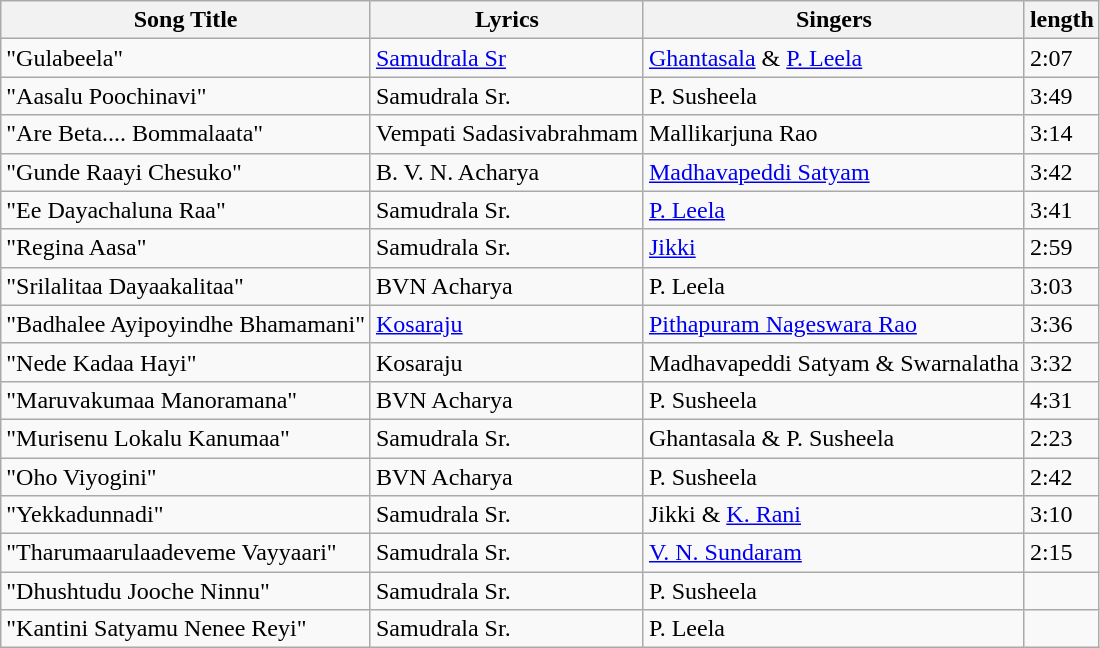<table class="wikitable">
<tr>
<th>Song Title</th>
<th>Lyrics</th>
<th>Singers</th>
<th>length</th>
</tr>
<tr>
<td>"Gulabeela"</td>
<td><a href='#'>Samudrala Sr</a></td>
<td><a href='#'>Ghantasala</a> & <a href='#'>P. Leela</a></td>
<td>2:07</td>
</tr>
<tr>
<td>"Aasalu Poochinavi"</td>
<td>Samudrala Sr.</td>
<td>P. Susheela</td>
<td>3:49</td>
</tr>
<tr>
<td>"Are Beta.... Bommalaata"</td>
<td>Vempati Sadasivabrahmam</td>
<td>Mallikarjuna Rao</td>
<td>3:14</td>
</tr>
<tr>
<td>"Gunde Raayi Chesuko"</td>
<td>B. V. N. Acharya</td>
<td><a href='#'>Madhavapeddi Satyam</a></td>
<td>3:42</td>
</tr>
<tr>
<td>"Ee Dayachaluna Raa"</td>
<td>Samudrala Sr.</td>
<td><a href='#'>P. Leela</a></td>
<td>3:41</td>
</tr>
<tr>
<td>"Regina Aasa"</td>
<td>Samudrala Sr.</td>
<td><a href='#'>Jikki</a></td>
<td>2:59</td>
</tr>
<tr>
<td>"Srilalitaa Dayaakalitaa"</td>
<td>BVN Acharya</td>
<td>P. Leela</td>
<td>3:03</td>
</tr>
<tr>
<td>"Badhalee Ayipoyindhe Bhamamani"</td>
<td><a href='#'>Kosaraju</a></td>
<td><a href='#'>Pithapuram Nageswara Rao</a></td>
<td>3:36</td>
</tr>
<tr>
<td>"Nede Kadaa Hayi"</td>
<td>Kosaraju</td>
<td>Madhavapeddi Satyam & Swarnalatha</td>
<td>3:32</td>
</tr>
<tr>
<td>"Maruvakumaa Manoramana"</td>
<td>BVN Acharya</td>
<td>P. Susheela</td>
<td>4:31</td>
</tr>
<tr>
<td>"Murisenu Lokalu Kanumaa"</td>
<td>Samudrala Sr.</td>
<td>Ghantasala & P. Susheela</td>
<td>2:23</td>
</tr>
<tr>
<td>"Oho Viyogini"</td>
<td>BVN Acharya</td>
<td>P. Susheela</td>
<td>2:42</td>
</tr>
<tr>
<td>"Yekkadunnadi"</td>
<td>Samudrala Sr.</td>
<td>Jikki & <a href='#'>K. Rani</a></td>
<td>3:10</td>
</tr>
<tr>
<td>"Tharumaarulaadeveme Vayyaari"</td>
<td>Samudrala Sr.</td>
<td><a href='#'>V. N. Sundaram</a></td>
<td>2:15</td>
</tr>
<tr>
<td>"Dhushtudu Jooche Ninnu"</td>
<td>Samudrala Sr.</td>
<td>P. Susheela</td>
<td></td>
</tr>
<tr>
<td>"Kantini Satyamu Nenee Reyi"</td>
<td>Samudrala Sr.</td>
<td>P. Leela</td>
<td></td>
</tr>
</table>
